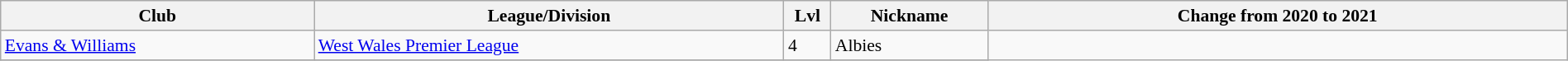<table class="wikitable sortable" width=100% style="font-size:90%">
<tr>
<th width=20%>Club</th>
<th width=30%>League/Division</th>
<th width=3%>Lvl</th>
<th width=10%>Nickname</th>
<th width=37%>Change from 2020 to 2021</th>
</tr>
<tr>
<td><a href='#'>Evans & Williams</a></td>
<td><a href='#'>West Wales Premier League</a></td>
<td>4</td>
<td>Albies</td>
</tr>
<tr>
</tr>
</table>
